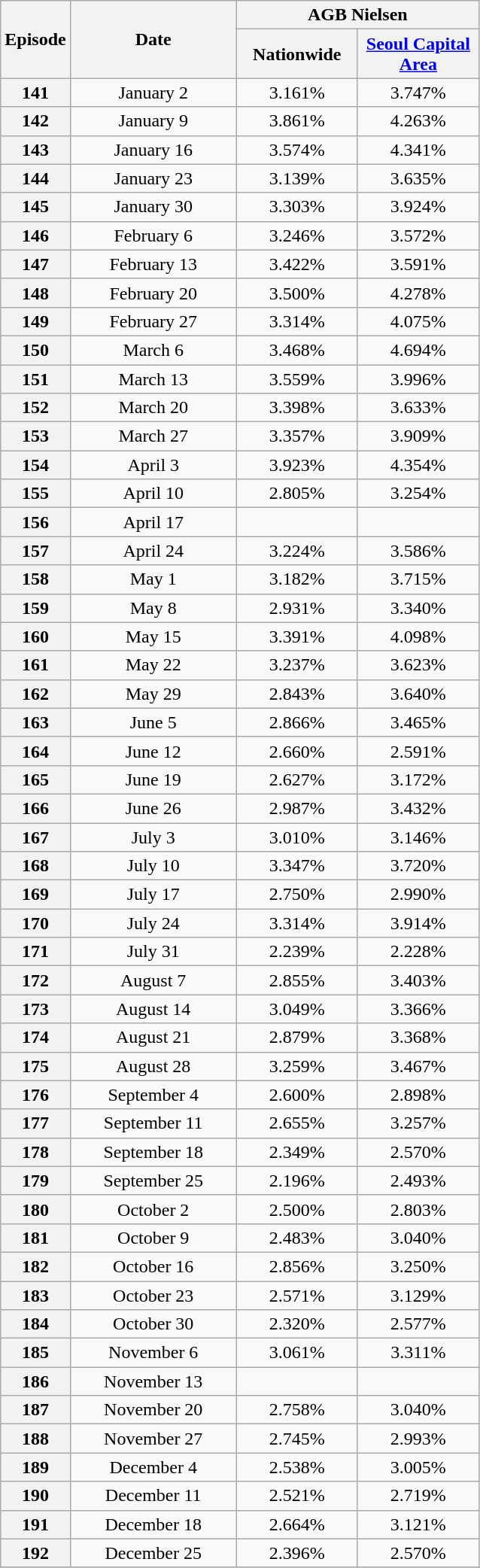<table Class="wikitable sortable" style="text-align:center">
<tr>
<th rowspan=2>Episode</th>
<th rowspan=2 style="width:140px;">Date</th>
<th colspan=2 style="width:110px;">AGB Nielsen<br></th>
</tr>
<tr>
<th width=100>Nationwide</th>
<th width=100><a href='#'>Seoul Capital Area</a></th>
</tr>
<tr>
<th>141</th>
<td>January 2</td>
<td>3.161%</td>
<td>3.747%</td>
</tr>
<tr>
<th>142</th>
<td>January 9</td>
<td>3.861%</td>
<td>4.263%</td>
</tr>
<tr>
<th>143</th>
<td>January 16</td>
<td>3.574%</td>
<td>4.341%</td>
</tr>
<tr>
<th>144</th>
<td>January 23</td>
<td>3.139%</td>
<td>3.635%</td>
</tr>
<tr>
<th>145</th>
<td>January 30</td>
<td>3.303%</td>
<td>3.924%</td>
</tr>
<tr>
<th>146</th>
<td>February 6</td>
<td>3.246%</td>
<td>3.572%</td>
</tr>
<tr>
<th>147</th>
<td>February 13</td>
<td>3.422%</td>
<td>3.591%</td>
</tr>
<tr>
<th>148</th>
<td>February 20</td>
<td>3.500%</td>
<td>4.278%</td>
</tr>
<tr>
<th>149</th>
<td>February 27</td>
<td>3.314%</td>
<td>4.075%</td>
</tr>
<tr>
<th>150</th>
<td>March 6</td>
<td>3.468%</td>
<td>4.694%</td>
</tr>
<tr>
<th>151</th>
<td>March 13</td>
<td>3.559%</td>
<td>3.996%</td>
</tr>
<tr>
<th>152</th>
<td>March 20</td>
<td>3.398%</td>
<td>3.633%</td>
</tr>
<tr>
<th>153</th>
<td>March 27</td>
<td>3.357%</td>
<td>3.909%</td>
</tr>
<tr>
<th>154</th>
<td>April 3</td>
<td>3.923%</td>
<td>4.354%</td>
</tr>
<tr>
<th>155</th>
<td>April 10</td>
<td>2.805%</td>
<td>3.254%</td>
</tr>
<tr>
<th>156</th>
<td>April 17</td>
<td></td>
<td></td>
</tr>
<tr>
<th>157</th>
<td>April 24</td>
<td>3.224%</td>
<td>3.586%</td>
</tr>
<tr>
<th>158</th>
<td>May 1</td>
<td>3.182%</td>
<td>3.715%</td>
</tr>
<tr>
<th>159</th>
<td>May 8</td>
<td>2.931%</td>
<td>3.340%</td>
</tr>
<tr>
<th>160</th>
<td>May 15</td>
<td>3.391%</td>
<td>4.098%</td>
</tr>
<tr>
<th>161</th>
<td>May 22</td>
<td>3.237%</td>
<td>3.623%</td>
</tr>
<tr>
<th>162</th>
<td>May 29</td>
<td>2.843%</td>
<td>3.640%</td>
</tr>
<tr>
<th>163</th>
<td>June 5</td>
<td>2.866%</td>
<td>3.465%</td>
</tr>
<tr>
<th>164</th>
<td>June 12</td>
<td>2.660%</td>
<td>2.591%</td>
</tr>
<tr>
<th>165</th>
<td>June 19</td>
<td>2.627%</td>
<td>3.172%</td>
</tr>
<tr>
<th>166</th>
<td>June 26</td>
<td>2.987%</td>
<td>3.432%</td>
</tr>
<tr>
<th>167</th>
<td>July 3</td>
<td>3.010%</td>
<td>3.146%</td>
</tr>
<tr>
<th>168</th>
<td>July 10</td>
<td>3.347%</td>
<td>3.720%</td>
</tr>
<tr>
<th>169</th>
<td>July 17</td>
<td>2.750%</td>
<td>2.990%</td>
</tr>
<tr>
<th>170</th>
<td>July 24</td>
<td>3.314%</td>
<td>3.914%</td>
</tr>
<tr>
<th>171</th>
<td>July 31</td>
<td>2.239%</td>
<td>2.228%</td>
</tr>
<tr>
<th>172</th>
<td>August 7</td>
<td>2.855%</td>
<td>3.403%</td>
</tr>
<tr>
<th>173</th>
<td>August 14</td>
<td>3.049%</td>
<td>3.366%</td>
</tr>
<tr>
<th>174</th>
<td>August 21</td>
<td>2.879%</td>
<td>3.368%</td>
</tr>
<tr>
<th>175</th>
<td>August 28</td>
<td>3.259%</td>
<td>3.467%</td>
</tr>
<tr>
<th>176</th>
<td>September 4</td>
<td>2.600%</td>
<td>2.898%</td>
</tr>
<tr>
<th>177</th>
<td>September 11</td>
<td>2.655%</td>
<td>3.257%</td>
</tr>
<tr>
<th>178</th>
<td>September 18</td>
<td>2.349%</td>
<td>2.570%</td>
</tr>
<tr>
<th>179</th>
<td>September 25</td>
<td>2.196%</td>
<td>2.493%</td>
</tr>
<tr>
<th>180</th>
<td>October 2</td>
<td>2.500%</td>
<td>2.803%</td>
</tr>
<tr>
<th>181</th>
<td>October 9</td>
<td>2.483%</td>
<td>3.040%</td>
</tr>
<tr>
<th>182</th>
<td>October 16</td>
<td>2.856%</td>
<td>3.250%</td>
</tr>
<tr>
<th>183</th>
<td>October 23</td>
<td>2.571%</td>
<td>3.129%</td>
</tr>
<tr>
<th>184</th>
<td>October 30</td>
<td>2.320%</td>
<td>2.577%</td>
</tr>
<tr>
<th>185</th>
<td>November 6</td>
<td>3.061%</td>
<td>3.311%</td>
</tr>
<tr>
<th>186</th>
<td>November 13</td>
<td></td>
<td></td>
</tr>
<tr>
<th>187</th>
<td>November 20</td>
<td>2.758%</td>
<td>3.040%</td>
</tr>
<tr>
<th>188</th>
<td>November 27</td>
<td>2.745%</td>
<td>2.993%</td>
</tr>
<tr>
<th>189</th>
<td>December 4</td>
<td>2.538%</td>
<td>3.005%</td>
</tr>
<tr>
<th>190</th>
<td>December 11</td>
<td>2.521%</td>
<td>2.719%</td>
</tr>
<tr>
<th>191</th>
<td>December 18</td>
<td>2.664%</td>
<td>3.121%</td>
</tr>
<tr>
<th>192</th>
<td>December 25</td>
<td>2.396%</td>
<td>2.570%</td>
</tr>
<tr>
</tr>
</table>
